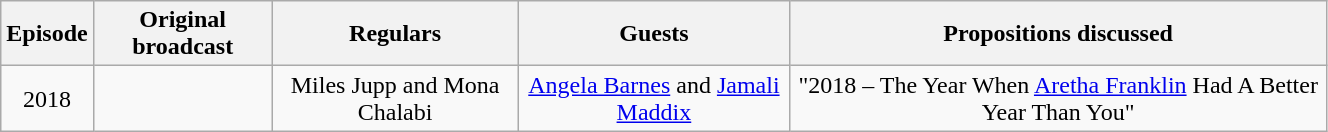<table class="wikitable" style="text-align:center; width:70%;">
<tr>
<th>Episode</th>
<th>Original broadcast</th>
<th>Regulars</th>
<th>Guests</th>
<th>Propositions discussed</th>
</tr>
<tr>
<td>2018</td>
<td></td>
<td>Miles Jupp and Mona Chalabi</td>
<td><a href='#'>Angela Barnes</a> and <a href='#'>Jamali Maddix</a></td>
<td>"2018 – The Year When <a href='#'>Aretha Franklin</a> Had A Better Year Than You"</td>
</tr>
</table>
